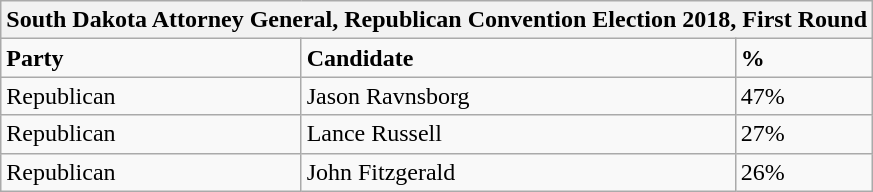<table class="wikitable">
<tr>
<th colspan="5">South Dakota Attorney General, Republican Convention Election 2018, First Round</th>
</tr>
<tr>
<td><strong>Party</strong></td>
<td><strong>Candidate</strong></td>
<td><strong>%</strong></td>
</tr>
<tr>
<td>Republican</td>
<td>Jason Ravnsborg</td>
<td>47%</td>
</tr>
<tr>
<td>Republican</td>
<td>Lance Russell</td>
<td>27%</td>
</tr>
<tr>
<td>Republican</td>
<td>John Fitzgerald</td>
<td>26%</td>
</tr>
</table>
